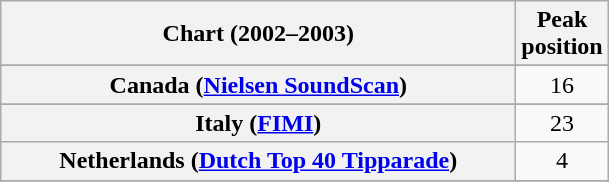<table class="wikitable sortable plainrowheaders" style="text-align:center">
<tr>
<th scope="col" style="width:21em;">Chart (2002–2003)</th>
<th scope="col">Peak<br>position</th>
</tr>
<tr>
</tr>
<tr>
</tr>
<tr>
</tr>
<tr>
</tr>
<tr>
<th scope="row">Canada (<a href='#'>Nielsen SoundScan</a>)</th>
<td>16</td>
</tr>
<tr>
</tr>
<tr>
</tr>
<tr>
</tr>
<tr>
<th scope="row">Italy (<a href='#'>FIMI</a>)</th>
<td>23</td>
</tr>
<tr>
<th scope="row">Netherlands (<a href='#'>Dutch Top 40 Tipparade</a>)</th>
<td>4</td>
</tr>
<tr>
</tr>
<tr>
</tr>
<tr>
</tr>
<tr>
</tr>
<tr>
</tr>
<tr>
</tr>
<tr>
</tr>
</table>
